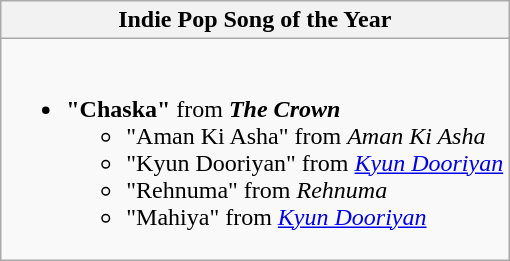<table class="wikitable">
<tr>
<th>Indie Pop Song of the Year</th>
</tr>
<tr>
<td valign="top"><br><ul><li><strong>"Chaska"</strong> from <strong><em>The Crown</em></strong><ul><li>"Aman Ki Asha" from <em>Aman Ki Asha</em></li><li>"Kyun Dooriyan" from <em><a href='#'>Kyun Dooriyan</a></em></li><li>"Rehnuma" from <em>Rehnuma</em></li><li>"Mahiya" from <em><a href='#'>Kyun Dooriyan</a></em></li></ul></li></ul></td>
</tr>
</table>
